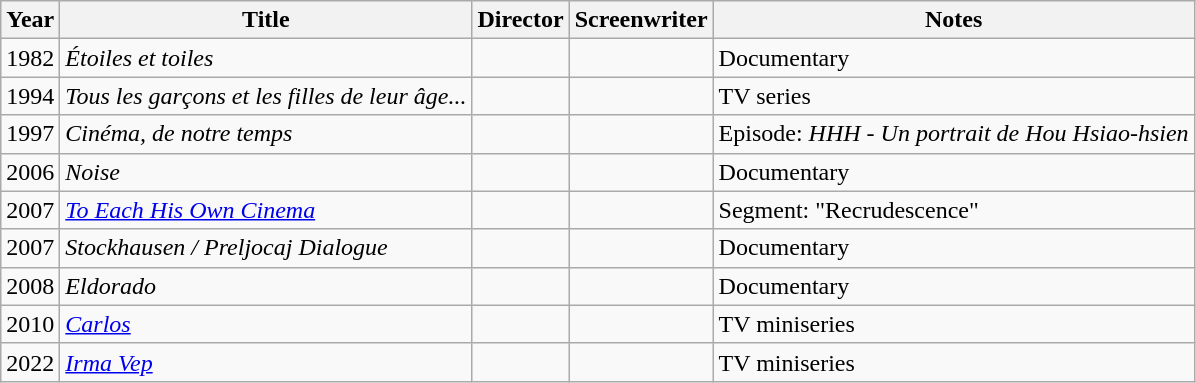<table class="wikitable">
<tr>
<th>Year</th>
<th>Title</th>
<th>Director</th>
<th>Screenwriter</th>
<th>Notes</th>
</tr>
<tr>
<td style="text-align:center;">1982</td>
<td style="text-align:left;"><em>Étoiles et toiles</em></td>
<td></td>
<td></td>
<td>Documentary</td>
</tr>
<tr>
<td style="text-align:center;">1994</td>
<td style="text-align:left;"><em>Tous les garçons et les filles de leur âge...</em></td>
<td></td>
<td></td>
<td>TV series</td>
</tr>
<tr>
<td style="text-align:center;">1997</td>
<td style="text-align:left;"><em>Cinéma, de notre temps</em></td>
<td></td>
<td></td>
<td>Episode: <em>HHH - Un portrait de Hou Hsiao-hsien</em></td>
</tr>
<tr>
<td style="text-align:center;">2006</td>
<td style="text-align:left;"><em>Noise</em></td>
<td></td>
<td></td>
<td>Documentary</td>
</tr>
<tr>
<td style="text-align:center;">2007</td>
<td style="text-align:left;"><em><a href='#'>To Each His Own Cinema</a></em></td>
<td></td>
<td></td>
<td>Segment: "Recrudescence"</td>
</tr>
<tr>
<td style="text-align:center;">2007</td>
<td style="text-align:left;"><em>Stockhausen / Preljocaj Dialogue</em></td>
<td></td>
<td></td>
<td>Documentary</td>
</tr>
<tr>
<td style="text-align:center;">2008</td>
<td style="text-align:left;"><em>Eldorado</em></td>
<td></td>
<td></td>
<td>Documentary</td>
</tr>
<tr>
<td style="text-align:center;">2010</td>
<td style="text-align:left;"><em><a href='#'>Carlos</a></em></td>
<td></td>
<td></td>
<td>TV miniseries</td>
</tr>
<tr>
<td style="text-align:center;">2022</td>
<td style="text-align:left;"><em><a href='#'>Irma Vep</a></em></td>
<td></td>
<td></td>
<td>TV miniseries</td>
</tr>
</table>
